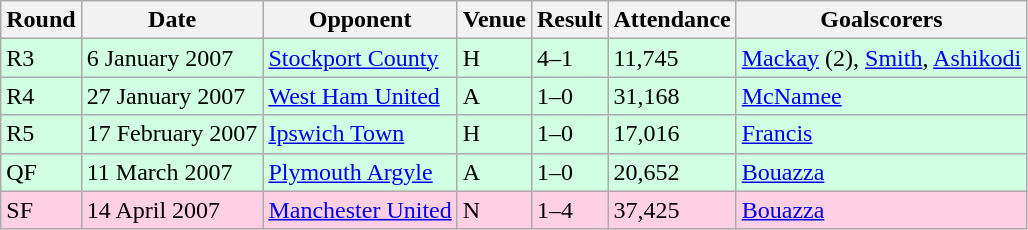<table class="wikitable">
<tr>
<th>Round</th>
<th>Date</th>
<th>Opponent</th>
<th>Venue</th>
<th>Result</th>
<th>Attendance</th>
<th>Goalscorers</th>
</tr>
<tr style="background-color: #d0ffe3;">
<td>R3</td>
<td>6 January 2007</td>
<td><a href='#'>Stockport County</a></td>
<td>H</td>
<td>4–1</td>
<td>11,745</td>
<td><a href='#'>Mackay</a> (2), <a href='#'>Smith</a>, <a href='#'>Ashikodi</a></td>
</tr>
<tr style="background-color: #d0ffe3;">
<td>R4</td>
<td>27 January 2007</td>
<td><a href='#'>West Ham United</a></td>
<td>A</td>
<td>1–0</td>
<td>31,168</td>
<td><a href='#'>McNamee</a></td>
</tr>
<tr style="background-color: #d0ffe3;">
<td>R5</td>
<td>17 February 2007</td>
<td><a href='#'>Ipswich Town</a></td>
<td>H</td>
<td>1–0</td>
<td>17,016</td>
<td><a href='#'>Francis</a></td>
</tr>
<tr style="background-color: #d0ffe3;">
<td>QF</td>
<td>11 March 2007</td>
<td><a href='#'>Plymouth Argyle</a></td>
<td>A</td>
<td>1–0</td>
<td>20,652</td>
<td><a href='#'>Bouazza</a></td>
</tr>
<tr style="background-color: #ffd0e3;">
<td>SF</td>
<td>14 April 2007</td>
<td><a href='#'>Manchester United</a></td>
<td>N</td>
<td>1–4</td>
<td>37,425</td>
<td><a href='#'>Bouazza</a></td>
</tr>
</table>
